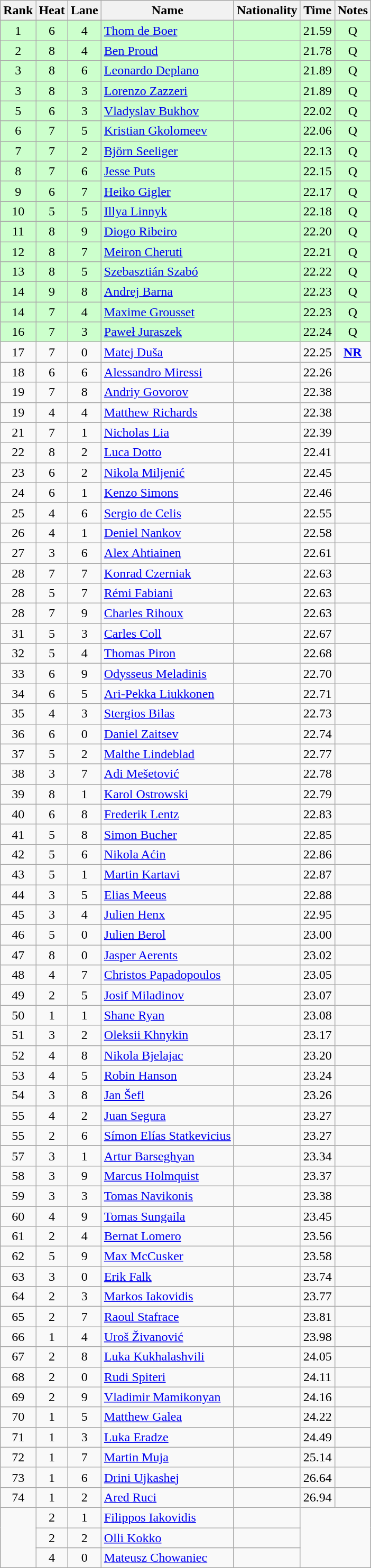<table class="wikitable sortable" style="text-align:center">
<tr>
<th>Rank</th>
<th>Heat</th>
<th>Lane</th>
<th>Name</th>
<th>Nationality</th>
<th>Time</th>
<th>Notes</th>
</tr>
<tr bgcolor=ccffcc>
<td>1</td>
<td>6</td>
<td>4</td>
<td align=left><a href='#'>Thom de Boer</a></td>
<td align=left></td>
<td>21.59</td>
<td>Q</td>
</tr>
<tr bgcolor=ccffcc>
<td>2</td>
<td>8</td>
<td>4</td>
<td align=left><a href='#'>Ben Proud</a></td>
<td align=left></td>
<td>21.78</td>
<td>Q</td>
</tr>
<tr bgcolor=ccffcc>
<td>3</td>
<td>8</td>
<td>6</td>
<td align=left><a href='#'>Leonardo Deplano</a></td>
<td align=left></td>
<td>21.89</td>
<td>Q</td>
</tr>
<tr bgcolor=ccffcc>
<td>3</td>
<td>8</td>
<td>3</td>
<td align=left><a href='#'>Lorenzo Zazzeri</a></td>
<td align=left></td>
<td>21.89</td>
<td>Q</td>
</tr>
<tr bgcolor=ccffcc>
<td>5</td>
<td>6</td>
<td>3</td>
<td align=left><a href='#'>Vladyslav Bukhov</a></td>
<td align=left></td>
<td>22.02</td>
<td>Q</td>
</tr>
<tr bgcolor=ccffcc>
<td>6</td>
<td>7</td>
<td>5</td>
<td align=left><a href='#'>Kristian Gkolomeev</a></td>
<td align=left></td>
<td>22.06</td>
<td>Q</td>
</tr>
<tr bgcolor=ccffcc>
<td>7</td>
<td>7</td>
<td>2</td>
<td align=left><a href='#'>Björn Seeliger</a></td>
<td align=left></td>
<td>22.13</td>
<td>Q</td>
</tr>
<tr bgcolor=ccffcc>
<td>8</td>
<td>7</td>
<td>6</td>
<td align=left><a href='#'>Jesse Puts</a></td>
<td align=left></td>
<td>22.15</td>
<td>Q</td>
</tr>
<tr bgcolor=ccffcc>
<td>9</td>
<td>6</td>
<td>7</td>
<td align=left><a href='#'>Heiko Gigler</a></td>
<td align=left></td>
<td>22.17</td>
<td>Q</td>
</tr>
<tr bgcolor=ccffcc>
<td>10</td>
<td>5</td>
<td>5</td>
<td align=left><a href='#'>Illya Linnyk</a></td>
<td align=left></td>
<td>22.18</td>
<td>Q</td>
</tr>
<tr bgcolor=ccffcc>
<td>11</td>
<td>8</td>
<td>9</td>
<td align=left><a href='#'>Diogo Ribeiro</a></td>
<td align=left></td>
<td>22.20</td>
<td>Q</td>
</tr>
<tr bgcolor=ccffcc>
<td>12</td>
<td>8</td>
<td>7</td>
<td align=left><a href='#'>Meiron Cheruti</a></td>
<td align=left></td>
<td>22.21</td>
<td>Q</td>
</tr>
<tr bgcolor=ccffcc>
<td>13</td>
<td>8</td>
<td>5</td>
<td align=left><a href='#'>Szebasztián Szabó</a></td>
<td align=left></td>
<td>22.22</td>
<td>Q</td>
</tr>
<tr bgcolor=ccffcc>
<td>14</td>
<td>9</td>
<td>8</td>
<td align=left><a href='#'>Andrej Barna</a></td>
<td align=left></td>
<td>22.23</td>
<td>Q</td>
</tr>
<tr bgcolor=ccffcc>
<td>14</td>
<td>7</td>
<td>4</td>
<td align=left><a href='#'>Maxime Grousset</a></td>
<td align=left></td>
<td>22.23</td>
<td>Q</td>
</tr>
<tr bgcolor=ccffcc>
<td>16</td>
<td>7</td>
<td>3</td>
<td align=left><a href='#'>Paweł Juraszek</a></td>
<td align=left></td>
<td>22.24</td>
<td>Q</td>
</tr>
<tr>
<td>17</td>
<td>7</td>
<td>0</td>
<td align=left><a href='#'>Matej Duša</a></td>
<td align=left></td>
<td>22.25</td>
<td><strong><a href='#'>NR</a></strong></td>
</tr>
<tr>
<td>18</td>
<td>6</td>
<td>6</td>
<td align=left><a href='#'>Alessandro Miressi</a></td>
<td align=left></td>
<td>22.26</td>
<td></td>
</tr>
<tr>
<td>19</td>
<td>7</td>
<td>8</td>
<td align=left><a href='#'>Andriy Govorov</a></td>
<td align=left></td>
<td>22.38</td>
<td></td>
</tr>
<tr>
<td>19</td>
<td>4</td>
<td>4</td>
<td align=left><a href='#'>Matthew Richards</a></td>
<td align=left></td>
<td>22.38</td>
<td></td>
</tr>
<tr>
<td>21</td>
<td>7</td>
<td>1</td>
<td align=left><a href='#'>Nicholas Lia</a></td>
<td align=left></td>
<td>22.39</td>
<td></td>
</tr>
<tr>
<td>22</td>
<td>8</td>
<td>2</td>
<td align=left><a href='#'>Luca Dotto</a></td>
<td align=left></td>
<td>22.41</td>
<td></td>
</tr>
<tr>
<td>23</td>
<td>6</td>
<td>2</td>
<td align=left><a href='#'>Nikola Miljenić</a></td>
<td align=left></td>
<td>22.45</td>
<td></td>
</tr>
<tr>
<td>24</td>
<td>6</td>
<td>1</td>
<td align=left><a href='#'>Kenzo Simons</a></td>
<td align=left></td>
<td>22.46</td>
<td></td>
</tr>
<tr>
<td>25</td>
<td>4</td>
<td>6</td>
<td align=left><a href='#'>Sergio de Celis</a></td>
<td align=left></td>
<td>22.55</td>
<td></td>
</tr>
<tr>
<td>26</td>
<td>4</td>
<td>1</td>
<td align=left><a href='#'>Deniel Nankov</a></td>
<td align=left></td>
<td>22.58</td>
<td></td>
</tr>
<tr>
<td>27</td>
<td>3</td>
<td>6</td>
<td align=left><a href='#'>Alex Ahtiainen</a></td>
<td align=left></td>
<td>22.61</td>
<td></td>
</tr>
<tr>
<td>28</td>
<td>7</td>
<td>7</td>
<td align=left><a href='#'>Konrad Czerniak</a></td>
<td align=left></td>
<td>22.63</td>
<td></td>
</tr>
<tr>
<td>28</td>
<td>5</td>
<td>7</td>
<td align=left><a href='#'>Rémi Fabiani</a></td>
<td align=left></td>
<td>22.63</td>
<td></td>
</tr>
<tr>
<td>28</td>
<td>7</td>
<td>9</td>
<td align=left><a href='#'>Charles Rihoux</a></td>
<td align=left></td>
<td>22.63</td>
<td></td>
</tr>
<tr>
<td>31</td>
<td>5</td>
<td>3</td>
<td align=left><a href='#'>Carles Coll</a></td>
<td align=left></td>
<td>22.67</td>
<td></td>
</tr>
<tr>
<td>32</td>
<td>5</td>
<td>4</td>
<td align=left><a href='#'>Thomas Piron</a></td>
<td align=left></td>
<td>22.68</td>
<td></td>
</tr>
<tr>
<td>33</td>
<td>6</td>
<td>9</td>
<td align=left><a href='#'>Odysseus Meladinis</a></td>
<td align=left></td>
<td>22.70</td>
<td></td>
</tr>
<tr>
<td>34</td>
<td>6</td>
<td>5</td>
<td align=left><a href='#'>Ari-Pekka Liukkonen</a></td>
<td align=left></td>
<td>22.71</td>
<td></td>
</tr>
<tr>
<td>35</td>
<td>4</td>
<td>3</td>
<td align=left><a href='#'>Stergios Bilas</a></td>
<td align=left></td>
<td>22.73</td>
<td></td>
</tr>
<tr>
<td>36</td>
<td>6</td>
<td>0</td>
<td align=left><a href='#'>Daniel Zaitsev</a></td>
<td align=left></td>
<td>22.74</td>
<td></td>
</tr>
<tr>
<td>37</td>
<td>5</td>
<td>2</td>
<td align=left><a href='#'>Malthe Lindeblad</a></td>
<td align=left></td>
<td>22.77</td>
<td></td>
</tr>
<tr>
<td>38</td>
<td>3</td>
<td>7</td>
<td align=left><a href='#'>Adi Mešetović</a></td>
<td align=left></td>
<td>22.78</td>
<td></td>
</tr>
<tr>
<td>39</td>
<td>8</td>
<td>1</td>
<td align=left><a href='#'>Karol Ostrowski</a></td>
<td align=left></td>
<td>22.79</td>
<td></td>
</tr>
<tr>
<td>40</td>
<td>6</td>
<td>8</td>
<td align=left><a href='#'>Frederik Lentz</a></td>
<td align=left></td>
<td>22.83</td>
<td></td>
</tr>
<tr>
<td>41</td>
<td>5</td>
<td>8</td>
<td align=left><a href='#'>Simon Bucher</a></td>
<td align=left></td>
<td>22.85</td>
<td></td>
</tr>
<tr>
<td>42</td>
<td>5</td>
<td>6</td>
<td align=left><a href='#'>Nikola Aćin</a></td>
<td align=left></td>
<td>22.86</td>
<td></td>
</tr>
<tr>
<td>43</td>
<td>5</td>
<td>1</td>
<td align=left><a href='#'>Martin Kartavi</a></td>
<td align=left></td>
<td>22.87</td>
<td></td>
</tr>
<tr>
<td>44</td>
<td>3</td>
<td>5</td>
<td align=left><a href='#'>Elias Meeus</a></td>
<td align=left></td>
<td>22.88</td>
<td></td>
</tr>
<tr>
<td>45</td>
<td>3</td>
<td>4</td>
<td align=left><a href='#'>Julien Henx</a></td>
<td align=left></td>
<td>22.95</td>
<td></td>
</tr>
<tr>
<td>46</td>
<td>5</td>
<td>0</td>
<td align=left><a href='#'>Julien Berol</a></td>
<td align=left></td>
<td>23.00</td>
<td></td>
</tr>
<tr>
<td>47</td>
<td>8</td>
<td>0</td>
<td align=left><a href='#'>Jasper Aerents</a></td>
<td align=left></td>
<td>23.02</td>
<td></td>
</tr>
<tr>
<td>48</td>
<td>4</td>
<td>7</td>
<td align=left><a href='#'>Christos Papadopoulos</a></td>
<td align=left></td>
<td>23.05</td>
<td></td>
</tr>
<tr>
<td>49</td>
<td>2</td>
<td>5</td>
<td align=left><a href='#'>Josif Miladinov</a></td>
<td align=left></td>
<td>23.07</td>
<td></td>
</tr>
<tr>
<td>50</td>
<td>1</td>
<td>1</td>
<td align=left><a href='#'>Shane Ryan</a></td>
<td align=left></td>
<td>23.08</td>
<td></td>
</tr>
<tr>
<td>51</td>
<td>3</td>
<td>2</td>
<td align=left><a href='#'>Oleksii Khnykin</a></td>
<td align=left></td>
<td>23.17</td>
<td></td>
</tr>
<tr>
<td>52</td>
<td>4</td>
<td>8</td>
<td align=left><a href='#'>Nikola Bjelajac</a></td>
<td align=left></td>
<td>23.20</td>
<td></td>
</tr>
<tr>
<td>53</td>
<td>4</td>
<td>5</td>
<td align=left><a href='#'>Robin Hanson</a></td>
<td align=left></td>
<td>23.24</td>
<td></td>
</tr>
<tr>
<td>54</td>
<td>3</td>
<td>8</td>
<td align=left><a href='#'>Jan Šefl</a></td>
<td align=left></td>
<td>23.26</td>
<td></td>
</tr>
<tr>
<td>55</td>
<td>4</td>
<td>2</td>
<td align=left><a href='#'>Juan Segura</a></td>
<td align=left></td>
<td>23.27</td>
<td></td>
</tr>
<tr>
<td>55</td>
<td>2</td>
<td>6</td>
<td align=left><a href='#'>Símon Elías Statkevicius</a></td>
<td align=left></td>
<td>23.27</td>
<td></td>
</tr>
<tr>
<td>57</td>
<td>3</td>
<td>1</td>
<td align=left><a href='#'>Artur Barseghyan</a></td>
<td align=left></td>
<td>23.34</td>
<td></td>
</tr>
<tr>
<td>58</td>
<td>3</td>
<td>9</td>
<td align=left><a href='#'>Marcus Holmquist</a></td>
<td align=left></td>
<td>23.37</td>
<td></td>
</tr>
<tr>
<td>59</td>
<td>3</td>
<td>3</td>
<td align=left><a href='#'>Tomas Navikonis</a></td>
<td align=left></td>
<td>23.38</td>
<td></td>
</tr>
<tr>
<td>60</td>
<td>4</td>
<td>9</td>
<td align=left><a href='#'>Tomas Sungaila</a></td>
<td align=left></td>
<td>23.45</td>
<td></td>
</tr>
<tr>
<td>61</td>
<td>2</td>
<td>4</td>
<td align=left><a href='#'>Bernat Lomero</a></td>
<td align=left></td>
<td>23.56</td>
<td></td>
</tr>
<tr>
<td>62</td>
<td>5</td>
<td>9</td>
<td align=left><a href='#'>Max McCusker</a></td>
<td align=left></td>
<td>23.58</td>
<td></td>
</tr>
<tr>
<td>63</td>
<td>3</td>
<td>0</td>
<td align=left><a href='#'>Erik Falk</a></td>
<td align=left></td>
<td>23.74</td>
<td></td>
</tr>
<tr>
<td>64</td>
<td>2</td>
<td>3</td>
<td align=left><a href='#'>Markos Iakovidis</a></td>
<td align=left></td>
<td>23.77</td>
<td></td>
</tr>
<tr>
<td>65</td>
<td>2</td>
<td>7</td>
<td align=left><a href='#'>Raoul Stafrace</a></td>
<td align=left></td>
<td>23.81</td>
<td></td>
</tr>
<tr>
<td>66</td>
<td>1</td>
<td>4</td>
<td align=left><a href='#'>Uroš Živanović</a></td>
<td align=left></td>
<td>23.98</td>
<td></td>
</tr>
<tr>
<td>67</td>
<td>2</td>
<td>8</td>
<td align=left><a href='#'>Luka Kukhalashvili</a></td>
<td align=left></td>
<td>24.05</td>
<td></td>
</tr>
<tr>
<td>68</td>
<td>2</td>
<td>0</td>
<td align=left><a href='#'>Rudi Spiteri</a></td>
<td align=left></td>
<td>24.11</td>
<td></td>
</tr>
<tr>
<td>69</td>
<td>2</td>
<td>9</td>
<td align=left><a href='#'>Vladimir Mamikonyan</a></td>
<td align=left></td>
<td>24.16</td>
<td></td>
</tr>
<tr>
<td>70</td>
<td>1</td>
<td>5</td>
<td align=left><a href='#'>Matthew Galea</a></td>
<td align=left></td>
<td>24.22</td>
<td></td>
</tr>
<tr>
<td>71</td>
<td>1</td>
<td>3</td>
<td align=left><a href='#'>Luka Eradze</a></td>
<td align=left></td>
<td>24.49</td>
<td></td>
</tr>
<tr>
<td>72</td>
<td>1</td>
<td>7</td>
<td align=left><a href='#'>Martin Muja</a></td>
<td align=left></td>
<td>25.14</td>
<td></td>
</tr>
<tr>
<td>73</td>
<td>1</td>
<td>6</td>
<td align=left><a href='#'>Drini Ujkashej</a></td>
<td align=left></td>
<td>26.64</td>
<td></td>
</tr>
<tr>
<td>74</td>
<td>1</td>
<td>2</td>
<td align=left><a href='#'>Ared Ruci</a></td>
<td align=left></td>
<td>26.94</td>
<td></td>
</tr>
<tr>
<td rowspan=3></td>
<td>2</td>
<td>1</td>
<td align=left><a href='#'>Filippos Iakovidis</a></td>
<td align=left></td>
<td colspan=2 rowspan=3></td>
</tr>
<tr>
<td>2</td>
<td>2</td>
<td align=left><a href='#'>Olli Kokko</a></td>
<td align=left></td>
</tr>
<tr>
<td>4</td>
<td>0</td>
<td align=left><a href='#'>Mateusz Chowaniec</a></td>
<td align=left></td>
</tr>
</table>
